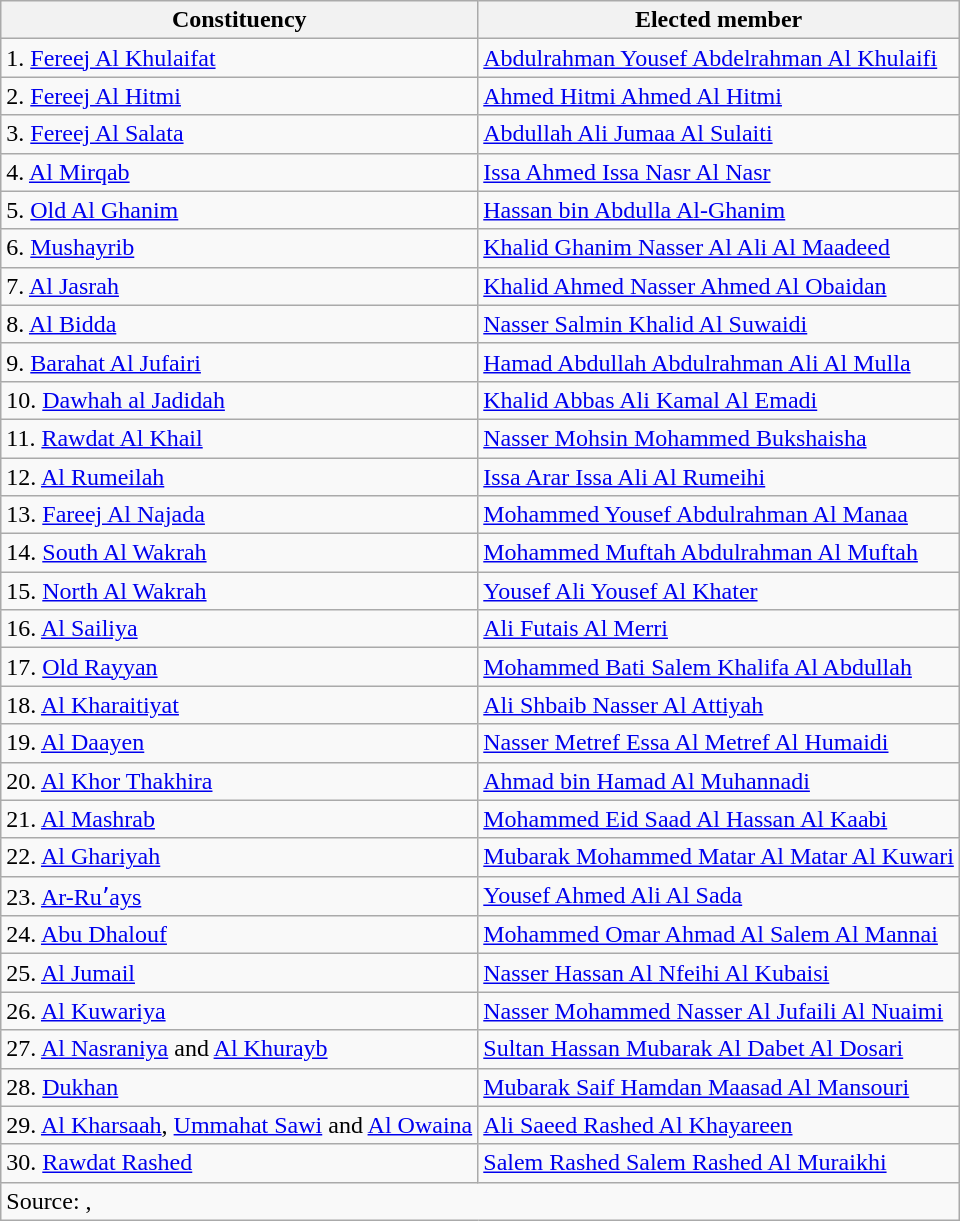<table class=wikitable>
<tr>
<th>Constituency</th>
<th>Elected member</th>
</tr>
<tr>
<td>1. <a href='#'>Fereej Al Khulaifat</a></td>
<td><a href='#'>Abdulrahman Yousef Abdelrahman Al Khulaifi</a></td>
</tr>
<tr>
<td>2. <a href='#'>Fereej Al Hitmi</a></td>
<td><a href='#'>Ahmed Hitmi Ahmed Al Hitmi</a></td>
</tr>
<tr>
<td>3. <a href='#'>Fereej Al Salata</a></td>
<td><a href='#'>Abdullah Ali Jumaa Al Sulaiti</a></td>
</tr>
<tr>
<td>4. <a href='#'>Al Mirqab</a></td>
<td><a href='#'>Issa Ahmed Issa Nasr Al Nasr</a></td>
</tr>
<tr>
<td>5. <a href='#'>Old Al Ghanim</a></td>
<td><a href='#'>Hassan bin Abdulla Al-Ghanim</a></td>
</tr>
<tr>
<td>6. <a href='#'>Mushayrib</a></td>
<td><a href='#'>Khalid Ghanim Nasser Al Ali Al Maadeed</a></td>
</tr>
<tr>
<td>7. <a href='#'>Al Jasrah</a></td>
<td><a href='#'>Khalid Ahmed Nasser Ahmed Al Obaidan</a></td>
</tr>
<tr>
<td>8. <a href='#'>Al Bidda</a></td>
<td><a href='#'>Nasser Salmin Khalid Al Suwaidi</a></td>
</tr>
<tr>
<td>9. <a href='#'>Barahat Al Jufairi</a></td>
<td><a href='#'>Hamad Abdullah Abdulrahman Ali Al Mulla</a></td>
</tr>
<tr>
<td>10. <a href='#'>Dawhah al Jadidah</a></td>
<td><a href='#'>Khalid Abbas Ali Kamal Al Emadi</a></td>
</tr>
<tr>
<td>11. <a href='#'>Rawdat Al Khail</a></td>
<td><a href='#'>Nasser Mohsin Mohammed Bukshaisha</a></td>
</tr>
<tr>
<td>12. <a href='#'>Al Rumeilah</a></td>
<td><a href='#'>Issa Arar Issa Ali Al Rumeihi</a></td>
</tr>
<tr>
<td>13. <a href='#'>Fareej Al Najada</a></td>
<td><a href='#'>Mohammed Yousef Abdulrahman Al Manaa</a></td>
</tr>
<tr>
<td>14. <a href='#'>South Al Wakrah</a></td>
<td><a href='#'>Mohammed Muftah Abdulrahman Al Muftah</a></td>
</tr>
<tr>
<td>15. <a href='#'>North Al Wakrah</a></td>
<td><a href='#'>Yousef Ali Yousef Al Khater</a></td>
</tr>
<tr>
<td>16. <a href='#'>Al Sailiya</a></td>
<td><a href='#'>Ali Futais Al Merri</a></td>
</tr>
<tr>
<td>17. <a href='#'>Old Rayyan</a></td>
<td><a href='#'>Mohammed Bati Salem Khalifa Al Abdullah</a></td>
</tr>
<tr>
<td>18. <a href='#'>Al Kharaitiyat</a></td>
<td><a href='#'>Ali Shbaib Nasser Al Attiyah</a></td>
</tr>
<tr>
<td>19. <a href='#'>Al Daayen</a></td>
<td><a href='#'>Nasser Metref Essa Al Metref Al Humaidi</a></td>
</tr>
<tr>
<td>20. <a href='#'>Al Khor Thakhira</a></td>
<td><a href='#'>Ahmad bin Hamad Al Muhannadi</a></td>
</tr>
<tr>
<td>21. <a href='#'>Al Mashrab</a></td>
<td><a href='#'>Mohammed Eid Saad Al Hassan Al Kaabi</a></td>
</tr>
<tr>
<td>22. <a href='#'>Al Ghariyah</a></td>
<td><a href='#'>Mubarak Mohammed Matar Al Matar Al Kuwari</a></td>
</tr>
<tr>
<td>23. <a href='#'>Ar-Ruʼays</a></td>
<td><a href='#'>Yousef Ahmed Ali Al Sada</a></td>
</tr>
<tr>
<td>24. <a href='#'>Abu Dhalouf</a></td>
<td><a href='#'>Mohammed Omar Ahmad Al Salem Al Mannai</a></td>
</tr>
<tr>
<td>25. <a href='#'>Al Jumail</a></td>
<td><a href='#'>Nasser Hassan Al Nfeihi Al Kubaisi</a></td>
</tr>
<tr>
<td>26. <a href='#'>Al Kuwariya</a></td>
<td><a href='#'>Nasser Mohammed Nasser Al Jufaili Al Nuaimi</a></td>
</tr>
<tr>
<td>27. <a href='#'>Al Nasraniya</a> and <a href='#'>Al Khurayb</a></td>
<td><a href='#'>Sultan Hassan Mubarak Al Dabet Al Dosari</a></td>
</tr>
<tr>
<td>28. <a href='#'>Dukhan</a></td>
<td><a href='#'>Mubarak Saif Hamdan Maasad Al Mansouri</a></td>
</tr>
<tr>
<td>29. <a href='#'>Al Kharsaah</a>, <a href='#'>Ummahat Sawi</a> and <a href='#'>Al Owaina</a></td>
<td><a href='#'>Ali Saeed Rashed Al Khayareen</a></td>
</tr>
<tr>
<td>30. <a href='#'>Rawdat Rashed</a></td>
<td><a href='#'>Salem Rashed Salem Rashed Al Muraikhi</a></td>
</tr>
<tr>
<td colspan=2>Source: , </td>
</tr>
</table>
